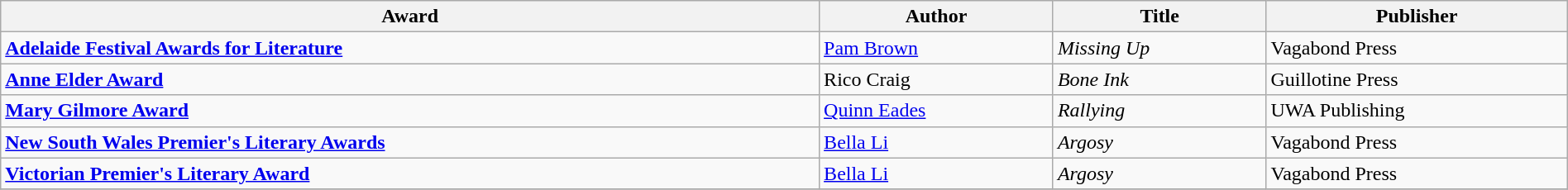<table class="wikitable" width=100%>
<tr>
<th>Award</th>
<th>Author</th>
<th>Title</th>
<th>Publisher</th>
</tr>
<tr>
<td><strong><a href='#'>Adelaide Festival Awards for Literature</a></strong></td>
<td><a href='#'>Pam Brown</a></td>
<td><em>Missing Up</em></td>
<td>Vagabond Press</td>
</tr>
<tr>
<td><strong><a href='#'>Anne Elder Award</a></strong></td>
<td>Rico Craig</td>
<td><em>Bone Ink</em></td>
<td>Guillotine Press</td>
</tr>
<tr>
<td><strong><a href='#'>Mary Gilmore Award</a></strong></td>
<td><a href='#'>Quinn Eades</a></td>
<td><em>Rallying</em></td>
<td>UWA Publishing</td>
</tr>
<tr>
<td><strong><a href='#'>New South Wales Premier's Literary Awards</a></strong></td>
<td><a href='#'>Bella Li</a></td>
<td><em>Argosy</em></td>
<td>Vagabond Press</td>
</tr>
<tr>
<td><strong><a href='#'>Victorian Premier's Literary Award</a></strong></td>
<td><a href='#'>Bella Li</a></td>
<td><em>Argosy</em></td>
<td>Vagabond Press</td>
</tr>
<tr>
</tr>
</table>
